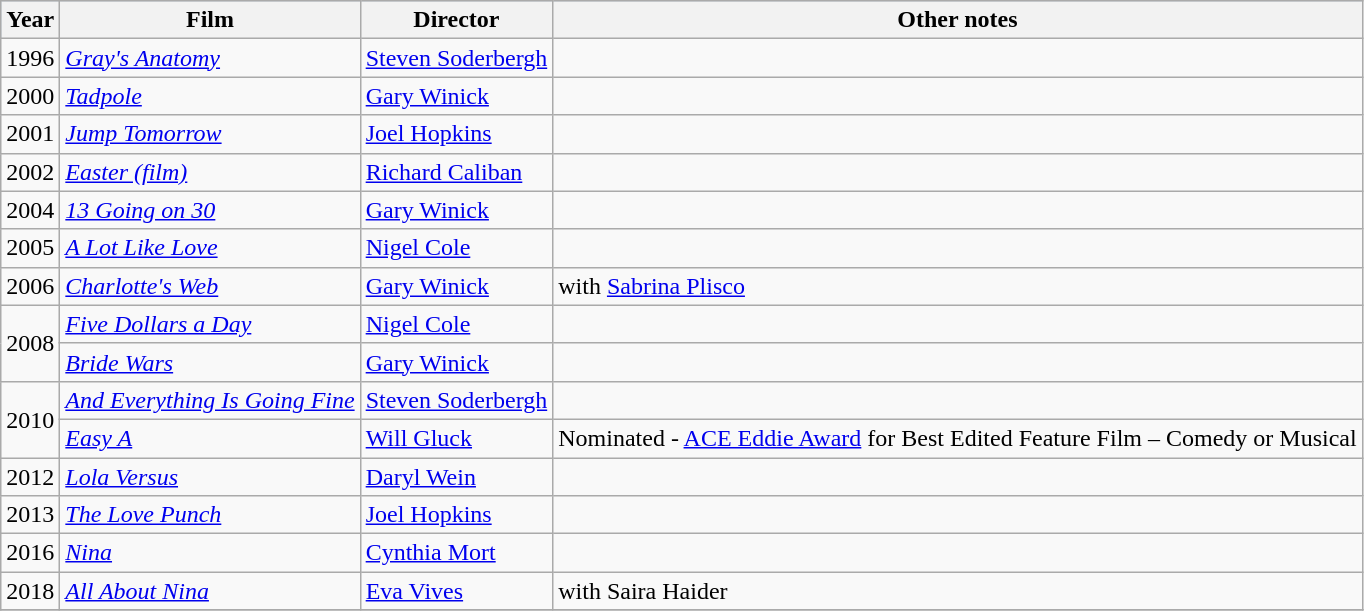<table class="wikitable">
<tr style="background:#b0c4de; text-align:center;">
<th>Year</th>
<th>Film</th>
<th>Director</th>
<th>Other notes</th>
</tr>
<tr>
<td>1996</td>
<td><em><a href='#'>Gray's Anatomy</a></em></td>
<td><a href='#'>Steven Soderbergh</a></td>
<td></td>
</tr>
<tr>
<td>2000</td>
<td><em><a href='#'>Tadpole</a></em></td>
<td><a href='#'>Gary Winick</a></td>
<td></td>
</tr>
<tr>
<td>2001</td>
<td><em><a href='#'>Jump Tomorrow</a></em></td>
<td><a href='#'>Joel Hopkins</a></td>
<td></td>
</tr>
<tr>
<td>2002</td>
<td><em><a href='#'>Easter (film)</a></em></td>
<td><a href='#'>Richard Caliban</a></td>
<td></td>
</tr>
<tr>
<td>2004</td>
<td><em><a href='#'>13 Going on 30</a></em></td>
<td><a href='#'>Gary Winick</a></td>
<td></td>
</tr>
<tr>
<td>2005</td>
<td><em><a href='#'>A Lot Like Love</a></em></td>
<td><a href='#'>Nigel Cole</a></td>
<td></td>
</tr>
<tr>
<td>2006</td>
<td><em><a href='#'>Charlotte's Web</a></em></td>
<td><a href='#'>Gary Winick</a></td>
<td>with <a href='#'>Sabrina Plisco</a></td>
</tr>
<tr>
<td rowspan="2">2008</td>
<td><em><a href='#'>Five Dollars a Day</a></em></td>
<td><a href='#'>Nigel Cole</a></td>
<td></td>
</tr>
<tr>
<td><em><a href='#'>Bride Wars</a></em></td>
<td><a href='#'>Gary Winick</a></td>
<td></td>
</tr>
<tr>
<td rowspan="2">2010</td>
<td><em><a href='#'>And Everything Is Going Fine</a></em></td>
<td><a href='#'>Steven Soderbergh</a></td>
<td></td>
</tr>
<tr>
<td><em><a href='#'>Easy A</a></em></td>
<td><a href='#'>Will Gluck</a></td>
<td>Nominated - <a href='#'>ACE Eddie Award</a> for Best Edited Feature Film – Comedy or Musical</td>
</tr>
<tr>
<td>2012</td>
<td><em><a href='#'>Lola Versus</a></em></td>
<td><a href='#'>Daryl Wein</a></td>
<td></td>
</tr>
<tr>
<td>2013</td>
<td><em><a href='#'>The Love Punch</a></em></td>
<td><a href='#'>Joel Hopkins</a></td>
<td></td>
</tr>
<tr>
<td>2016</td>
<td><em><a href='#'>Nina</a></em></td>
<td><a href='#'>Cynthia Mort</a></td>
<td></td>
</tr>
<tr>
<td>2018</td>
<td><em><a href='#'>All About Nina</a></em></td>
<td><a href='#'>Eva Vives</a></td>
<td>with Saira Haider</td>
</tr>
<tr>
</tr>
</table>
